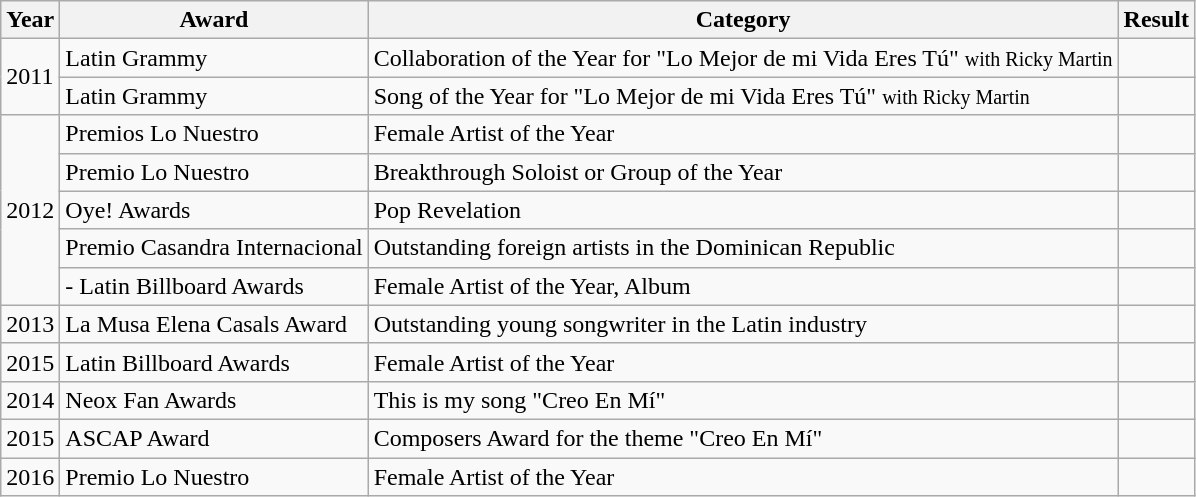<table class="wikitable">
<tr>
<th>Year</th>
<th>Award</th>
<th>Category</th>
<th>Result</th>
</tr>
<tr>
<td rowspan="2">2011</td>
<td>Latin Grammy</td>
<td>Collaboration of the Year for "Lo Mejor de mi Vida Eres Tú" <small>with Ricky Martin</small></td>
<td></td>
</tr>
<tr>
<td>Latin Grammy</td>
<td>Song of the Year for "Lo Mejor de mi Vida Eres Tú" <small>with Ricky Martin</small></td>
<td></td>
</tr>
<tr>
<td rowspan="5">2012</td>
<td>Premios Lo Nuestro</td>
<td>Female Artist of the Year</td>
<td></td>
</tr>
<tr>
<td>Premio Lo Nuestro</td>
<td>Breakthrough Soloist or Group of the Year</td>
<td></td>
</tr>
<tr>
<td>Oye! Awards</td>
<td>Pop Revelation</td>
<td></td>
</tr>
<tr>
<td>Premio Casandra Internacional</td>
<td>Outstanding foreign artists in the Dominican Republic</td>
<td></td>
</tr>
<tr>
<td>- Latin Billboard Awards</td>
<td>Female Artist of the Year, Album</td>
<td></td>
</tr>
<tr>
<td rowspan="1">2013</td>
<td>La Musa Elena Casals Award</td>
<td>Outstanding young songwriter in the Latin industry</td>
<td></td>
</tr>
<tr>
<td rowspan="1">2015</td>
<td>Latin Billboard Awards</td>
<td>Female Artist of the Year</td>
<td></td>
</tr>
<tr>
<td>2014</td>
<td>Neox Fan Awards</td>
<td>This is my song "Creo En Mí"</td>
<td></td>
</tr>
<tr>
<td>2015</td>
<td>ASCAP Award</td>
<td>Composers Award for the theme "Creo En Mí"</td>
<td></td>
</tr>
<tr>
<td>2016</td>
<td>Premio Lo Nuestro</td>
<td>Female Artist of the Year</td>
<td></td>
</tr>
</table>
